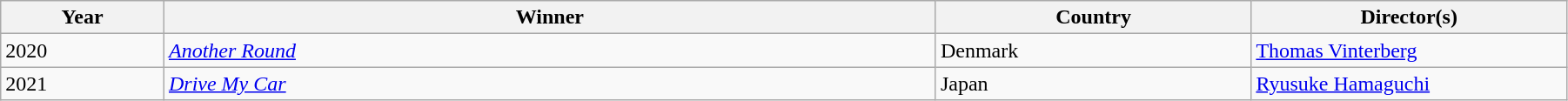<table class="wikitable" width="95%">
<tr>
<th width="100"><strong>Year</strong></th>
<th width="500"><strong>Winner</strong></th>
<th width="200"><strong>Country</strong></th>
<th width="200"><strong>Director(s)</strong></th>
</tr>
<tr>
<td>2020</td>
<td><a href='#'><em>Another Round</em></a></td>
<td>Denmark</td>
<td><a href='#'>Thomas Vinterberg</a></td>
</tr>
<tr>
<td>2021</td>
<td><em><a href='#'>Drive My Car</a></em></td>
<td>Japan</td>
<td><a href='#'>Ryusuke Hamaguchi</a></td>
</tr>
</table>
